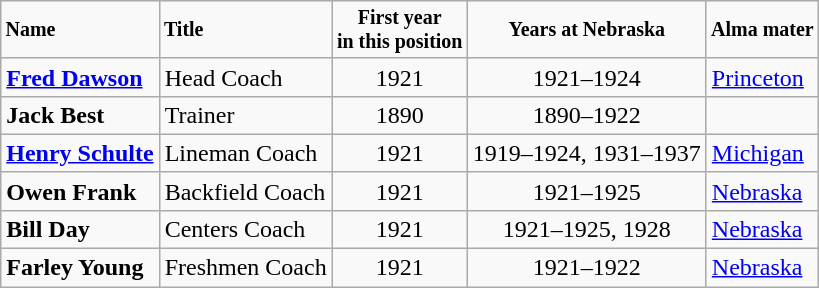<table class="wikitable">
<tr style="font-size:smaller">
<td><strong>Name</strong></td>
<td><strong>Title</strong></td>
<td align="center"><strong>First year<br>in this position</strong></td>
<td align="center"><strong>Years at Nebraska</strong></td>
<td><strong>Alma mater</strong></td>
</tr>
<tr>
<td><strong><a href='#'>Fred Dawson</a></strong></td>
<td>Head Coach</td>
<td align="center">1921</td>
<td align="center">1921–1924</td>
<td><a href='#'>Princeton</a></td>
</tr>
<tr>
<td><strong>Jack Best</strong></td>
<td>Trainer</td>
<td align="center">1890</td>
<td align="center">1890–1922</td>
<td></td>
</tr>
<tr>
<td><strong><a href='#'>Henry Schulte</a></strong></td>
<td>Lineman Coach</td>
<td align="center">1921</td>
<td align="center">1919–1924, 1931–1937</td>
<td><a href='#'>Michigan</a></td>
</tr>
<tr>
<td><strong>Owen Frank</strong></td>
<td>Backfield Coach</td>
<td align="center">1921</td>
<td align="center">1921–1925</td>
<td><a href='#'>Nebraska</a></td>
</tr>
<tr>
<td><strong>Bill Day</strong></td>
<td>Centers Coach</td>
<td align="center">1921</td>
<td align="center">1921–1925, 1928</td>
<td><a href='#'>Nebraska</a></td>
</tr>
<tr>
<td><strong>Farley Young</strong></td>
<td>Freshmen Coach</td>
<td align="center">1921</td>
<td align="center">1921–1922</td>
<td><a href='#'>Nebraska</a></td>
</tr>
</table>
